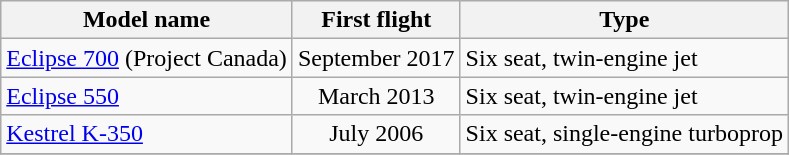<table class="wikitable">
<tr>
<th>Model name</th>
<th>First flight</th>
<th>Type</th>
</tr>
<tr>
<td align=left><a href='#'>Eclipse 700</a> (Project Canada)</td>
<td align=center>September 2017</td>
<td align=left>Six seat, twin-engine jet</td>
</tr>
<tr>
<td align=left><a href='#'>Eclipse 550</a></td>
<td align=center>March 2013</td>
<td align=left>Six seat, twin-engine jet</td>
</tr>
<tr>
<td align=left><a href='#'>Kestrel K-350</a></td>
<td align=center>July 2006</td>
<td align=left>Six seat, single-engine turboprop</td>
</tr>
<tr>
</tr>
</table>
